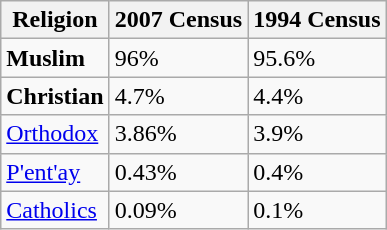<table class="wikitable">
<tr>
<th>Religion</th>
<th>2007 Census</th>
<th>1994 Census</th>
</tr>
<tr>
<td><strong>Muslim</strong></td>
<td>96%</td>
<td>95.6%</td>
</tr>
<tr>
<td><strong>Christian</strong></td>
<td>4.7%</td>
<td>4.4%</td>
</tr>
<tr>
<td><a href='#'>Orthodox</a></td>
<td>3.86%</td>
<td>3.9%</td>
</tr>
<tr>
<td><a href='#'>P'ent'ay</a></td>
<td>0.43%</td>
<td>0.4%</td>
</tr>
<tr>
<td><a href='#'>Catholics</a></td>
<td>0.09%</td>
<td>0.1%</td>
</tr>
</table>
